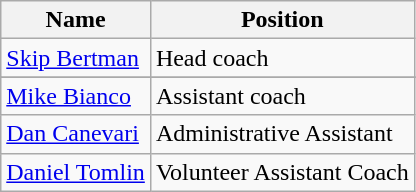<table class="wikitable">
<tr>
<th>Name</th>
<th>Position</th>
</tr>
<tr>
<td><a href='#'>Skip Bertman</a></td>
<td>Head coach</td>
</tr>
<tr>
</tr>
<tr Assistant Coach>
<td><a href='#'>Mike Bianco</a></td>
<td>Assistant coach</td>
</tr>
<tr>
<td><a href='#'>Dan Canevari</a></td>
<td>Administrative Assistant</td>
</tr>
<tr>
<td><a href='#'>Daniel Tomlin</a></td>
<td>Volunteer Assistant Coach</td>
</tr>
</table>
